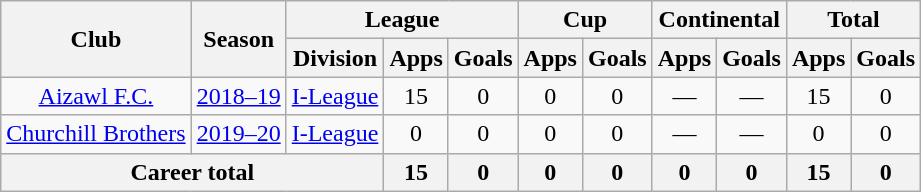<table class="wikitable" style="text-align: center;">
<tr>
<th rowspan="2">Club</th>
<th rowspan="2">Season</th>
<th colspan="3">League</th>
<th colspan="2">Cup</th>
<th colspan="2">Continental</th>
<th colspan="2">Total</th>
</tr>
<tr>
<th>Division</th>
<th>Apps</th>
<th>Goals</th>
<th>Apps</th>
<th>Goals</th>
<th>Apps</th>
<th>Goals</th>
<th>Apps</th>
<th>Goals</th>
</tr>
<tr>
<td rowspan="1"><a href='#'>Aizawl F.C.</a></td>
<td><a href='#'>2018–19</a></td>
<td><a href='#'>I-League</a></td>
<td>15</td>
<td>0</td>
<td>0</td>
<td>0</td>
<td>—</td>
<td>—</td>
<td>15</td>
<td>0</td>
</tr>
<tr>
<td rowspan="1"><a href='#'>Churchill Brothers</a></td>
<td><a href='#'>2019–20</a></td>
<td><a href='#'>I-League</a></td>
<td>0</td>
<td>0</td>
<td>0</td>
<td>0</td>
<td>—</td>
<td>—</td>
<td>0</td>
<td>0</td>
</tr>
<tr>
<th colspan="3">Career total</th>
<th>15</th>
<th>0</th>
<th>0</th>
<th>0</th>
<th>0</th>
<th>0</th>
<th>15</th>
<th>0</th>
</tr>
</table>
